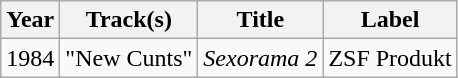<table class="wikitable">
<tr>
<th>Year</th>
<th>Track(s)</th>
<th>Title</th>
<th>Label</th>
</tr>
<tr>
<td>1984</td>
<td>"New Cunts"</td>
<td><em>Sexorama 2</em></td>
<td>ZSF Produkt</td>
</tr>
</table>
